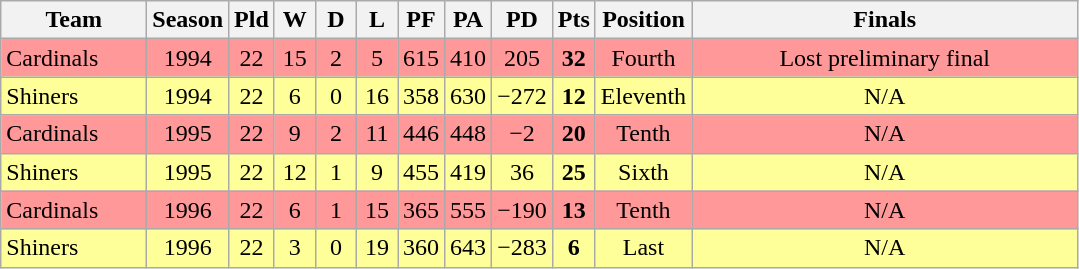<table class="wikitable sortable" style="text-align:center;">
<tr>
<th width="90">Team</th>
<th width="20">Season</th>
<th width="20" abbr="Played">Pld</th>
<th width="20" abbr="Won">W</th>
<th width="20" abbr="Drawn">D</th>
<th width="20" abbr="Lost">L</th>
<th width="20" abbr="Points for">PF</th>
<th width="20" abbr="Points against">PA</th>
<th width="20" abbr="Points difference">PD</th>
<th width="20" abbr="Points">Pts</th>
<th width="50">Position</th>
<th width="250">Finals</th>
</tr>
<tr style="background:#FF9999;">
<td style="text-align:left;">Cardinals</td>
<td>1994</td>
<td>22</td>
<td>15</td>
<td>2</td>
<td>5</td>
<td>615</td>
<td>410</td>
<td>205</td>
<td><strong>32</strong></td>
<td>Fourth</td>
<td>Lost preliminary final</td>
</tr>
<tr style="background: #FFFF99;">
<td style="text-align:left;">Shiners</td>
<td>1994</td>
<td>22</td>
<td>6</td>
<td>0</td>
<td>16</td>
<td>358</td>
<td>630</td>
<td>−272</td>
<td><strong>12</strong></td>
<td>Eleventh</td>
<td>N/A</td>
</tr>
<tr style="background:#FF9999;">
<td style="text-align:left;">Cardinals</td>
<td>1995</td>
<td>22</td>
<td>9</td>
<td>2</td>
<td>11</td>
<td>446</td>
<td>448</td>
<td>−2</td>
<td><strong>20</strong></td>
<td>Tenth</td>
<td>N/A</td>
</tr>
<tr style="background: #FFFF99;">
<td style="text-align:left;">Shiners</td>
<td>1995</td>
<td>22</td>
<td>12</td>
<td>1</td>
<td>9</td>
<td>455</td>
<td>419</td>
<td>36</td>
<td><strong>25</strong></td>
<td>Sixth</td>
<td>N/A</td>
</tr>
<tr style="background:#FF9999;">
<td style="text-align:left;">Cardinals</td>
<td>1996</td>
<td>22</td>
<td>6</td>
<td>1</td>
<td>15</td>
<td>365</td>
<td>555</td>
<td>−190</td>
<td><strong>13</strong></td>
<td>Tenth</td>
<td>N/A</td>
</tr>
<tr style="background: #FFFF99;">
<td style="text-align:left;">Shiners</td>
<td>1996</td>
<td>22</td>
<td>3</td>
<td>0</td>
<td>19</td>
<td>360</td>
<td>643</td>
<td>−283</td>
<td><strong>6</strong></td>
<td>Last</td>
<td>N/A</td>
</tr>
</table>
